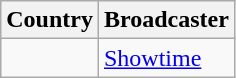<table class="wikitable">
<tr>
<th align=center>Country</th>
<th align=center>Broadcaster</th>
</tr>
<tr>
<td></td>
<td><a href='#'>Showtime</a></td>
</tr>
</table>
